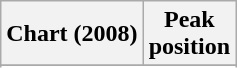<table class="wikitable sortable">
<tr>
<th>Chart (2008)</th>
<th>Peak<br>position</th>
</tr>
<tr>
</tr>
<tr>
</tr>
</table>
